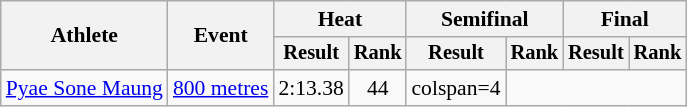<table class="wikitable" style="font-size:90%">
<tr>
<th rowspan="2">Athlete</th>
<th rowspan="2">Event</th>
<th colspan="2">Heat</th>
<th colspan="2">Semifinal</th>
<th colspan="2">Final</th>
</tr>
<tr style="font-size:95%">
<th>Result</th>
<th>Rank</th>
<th>Result</th>
<th>Rank</th>
<th>Result</th>
<th>Rank</th>
</tr>
<tr style=text-align:center>
<td style=text-align:left><a href='#'>Pyae Sone Maung</a></td>
<td style=text-align:left><a href='#'>800 metres</a></td>
<td>2:13.38</td>
<td>44</td>
<td>colspan=4 </td>
</tr>
</table>
